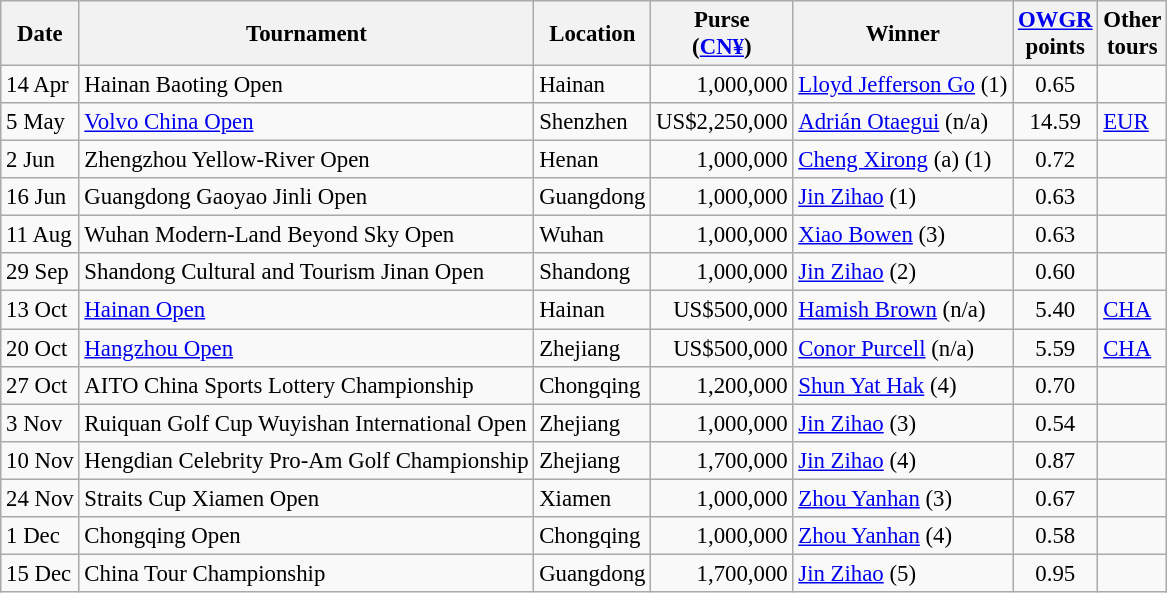<table class="wikitable" style="font-size:95%">
<tr>
<th>Date</th>
<th>Tournament</th>
<th>Location</th>
<th>Purse<br>(<a href='#'>CN¥</a>)</th>
<th>Winner</th>
<th><a href='#'>OWGR</a><br>points</th>
<th>Other<br>tours</th>
</tr>
<tr>
<td>14 Apr</td>
<td>Hainan Baoting Open</td>
<td>Hainan</td>
<td align=right>1,000,000</td>
<td> <a href='#'>Lloyd Jefferson Go</a> (1)</td>
<td align=center>0.65</td>
<td></td>
</tr>
<tr>
<td>5 May</td>
<td><a href='#'>Volvo China Open</a></td>
<td>Shenzhen</td>
<td align=right>US$2,250,000</td>
<td> <a href='#'>Adrián Otaegui</a> (n/a)</td>
<td align=center>14.59</td>
<td><a href='#'>EUR</a></td>
</tr>
<tr>
<td>2 Jun</td>
<td>Zhengzhou Yellow-River Open</td>
<td>Henan</td>
<td align=right>1,000,000</td>
<td> <a href='#'>Cheng Xirong</a> (a) (1)</td>
<td align=center>0.72</td>
<td></td>
</tr>
<tr>
<td>16 Jun</td>
<td>Guangdong Gaoyao Jinli Open</td>
<td>Guangdong</td>
<td align=right>1,000,000</td>
<td> <a href='#'>Jin Zihao</a> (1)</td>
<td align=center>0.63</td>
<td></td>
</tr>
<tr>
<td>11 Aug</td>
<td>Wuhan Modern-Land Beyond Sky Open</td>
<td>Wuhan</td>
<td align=right>1,000,000</td>
<td> <a href='#'>Xiao Bowen</a> (3)</td>
<td align=center>0.63</td>
<td></td>
</tr>
<tr>
<td>29 Sep</td>
<td>Shandong Cultural and Tourism Jinan Open</td>
<td>Shandong</td>
<td align=right>1,000,000</td>
<td> <a href='#'>Jin Zihao</a> (2)</td>
<td align=center>0.60</td>
<td></td>
</tr>
<tr>
<td>13 Oct</td>
<td><a href='#'>Hainan Open</a></td>
<td>Hainan</td>
<td align=right>US$500,000</td>
<td> <a href='#'>Hamish Brown</a> (n/a)</td>
<td align=center>5.40</td>
<td><a href='#'>CHA</a></td>
</tr>
<tr>
<td>20 Oct</td>
<td><a href='#'>Hangzhou Open</a></td>
<td>Zhejiang</td>
<td align=right>US$500,000</td>
<td> <a href='#'>Conor Purcell</a> (n/a)</td>
<td align=center>5.59</td>
<td><a href='#'>CHA</a></td>
</tr>
<tr>
<td>27 Oct</td>
<td>AITO China Sports Lottery Championship</td>
<td>Chongqing</td>
<td align=right>1,200,000</td>
<td> <a href='#'>Shun Yat Hak</a> (4)</td>
<td align=center>0.70</td>
<td></td>
</tr>
<tr>
<td>3 Nov</td>
<td>Ruiquan Golf Cup Wuyishan International Open</td>
<td>Zhejiang</td>
<td align=right>1,000,000</td>
<td> <a href='#'>Jin Zihao</a> (3)</td>
<td align=center>0.54</td>
<td></td>
</tr>
<tr>
<td>10 Nov</td>
<td>Hengdian Celebrity Pro-Am Golf Championship</td>
<td>Zhejiang</td>
<td align=right>1,700,000</td>
<td> <a href='#'>Jin Zihao</a> (4)</td>
<td align=center>0.87</td>
<td></td>
</tr>
<tr>
<td>24 Nov</td>
<td>Straits Cup Xiamen Open</td>
<td>Xiamen</td>
<td align=right>1,000,000</td>
<td> <a href='#'>Zhou Yanhan</a> (3)</td>
<td align=center>0.67</td>
<td></td>
</tr>
<tr>
<td>1 Dec</td>
<td>Chongqing Open</td>
<td>Chongqing</td>
<td align=right>1,000,000</td>
<td> <a href='#'>Zhou Yanhan</a> (4)</td>
<td align=center>0.58</td>
<td></td>
</tr>
<tr>
<td>15 Dec</td>
<td>China Tour Championship</td>
<td>Guangdong</td>
<td align=right>1,700,000</td>
<td> <a href='#'>Jin Zihao</a> (5)</td>
<td align=center>0.95</td>
<td></td>
</tr>
</table>
